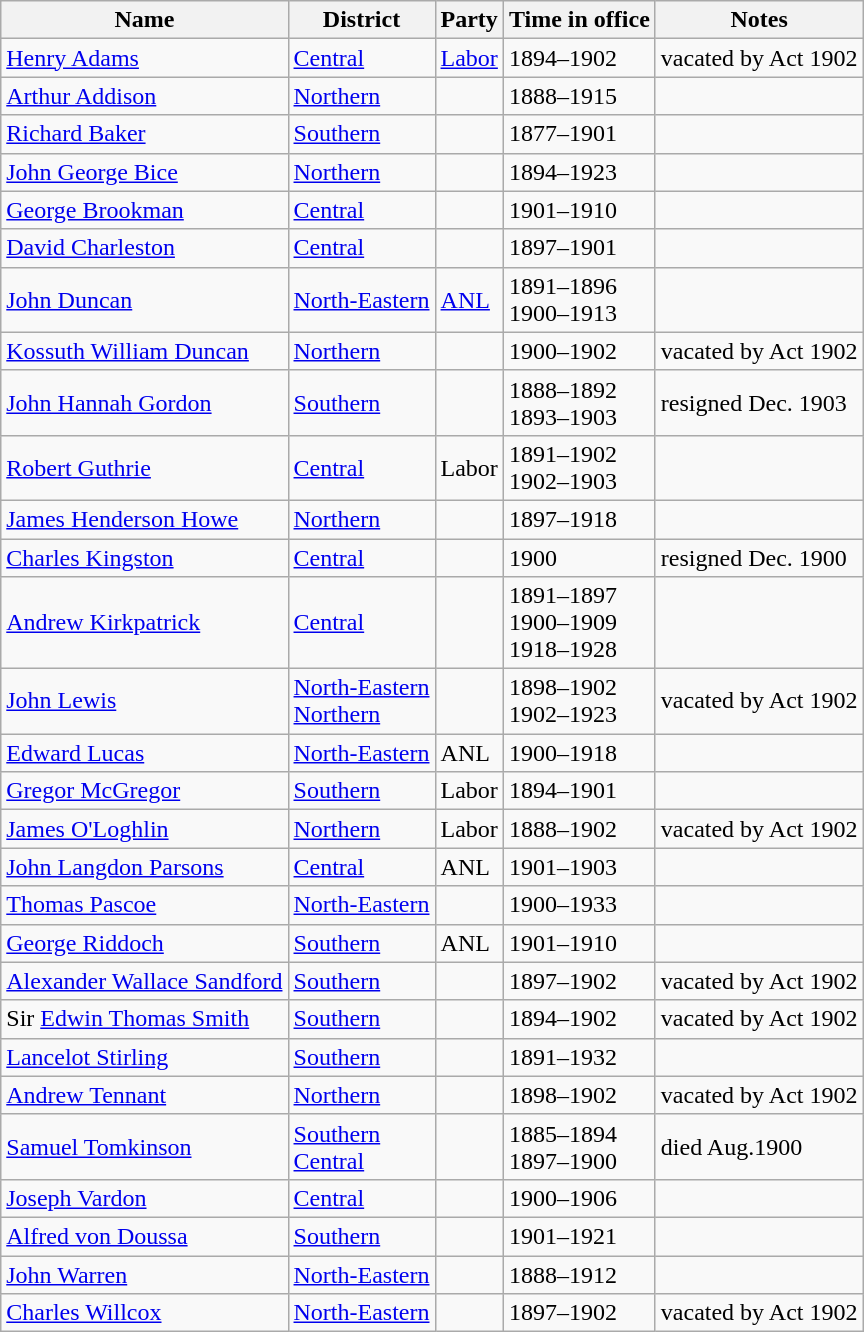<table class="wikitable sortable">
<tr>
<th>Name</th>
<th>District</th>
<th>Party</th>
<th>Time in office</th>
<th>Notes</th>
</tr>
<tr>
<td><a href='#'>Henry Adams</a></td>
<td><a href='#'>Central</a></td>
<td><a href='#'>Labor</a></td>
<td>1894–1902</td>
<td>vacated by Act 1902</td>
</tr>
<tr>
<td><a href='#'>Arthur Addison</a></td>
<td><a href='#'>Northern</a></td>
<td></td>
<td>1888–1915</td>
<td></td>
</tr>
<tr>
<td><a href='#'>Richard Baker</a></td>
<td><a href='#'>Southern</a></td>
<td></td>
<td>1877–1901</td>
<td></td>
</tr>
<tr>
<td><a href='#'>John George Bice</a></td>
<td><a href='#'>Northern</a></td>
<td></td>
<td>1894–1923</td>
<td></td>
</tr>
<tr>
<td><a href='#'>George Brookman</a></td>
<td><a href='#'>Central</a></td>
<td></td>
<td>1901–1910</td>
<td></td>
</tr>
<tr>
<td><a href='#'>David Charleston</a></td>
<td><a href='#'>Central</a></td>
<td></td>
<td>1897–1901</td>
<td></td>
</tr>
<tr>
<td><a href='#'>John Duncan</a></td>
<td><a href='#'>North-Eastern</a></td>
<td><a href='#'>ANL</a></td>
<td>1891–1896<br>1900–1913</td>
<td></td>
</tr>
<tr>
<td><a href='#'>Kossuth William Duncan</a></td>
<td><a href='#'>Northern</a></td>
<td></td>
<td>1900–1902</td>
<td>vacated by Act 1902</td>
</tr>
<tr>
<td><a href='#'>John Hannah Gordon</a></td>
<td><a href='#'>Southern</a></td>
<td></td>
<td>1888–1892<br>1893–1903</td>
<td>resigned Dec. 1903</td>
</tr>
<tr>
<td><a href='#'>Robert Guthrie</a></td>
<td><a href='#'>Central</a></td>
<td>Labor</td>
<td>1891–1902<br>1902–1903</td>
<td></td>
</tr>
<tr>
<td><a href='#'>James Henderson Howe</a></td>
<td><a href='#'>Northern</a></td>
<td></td>
<td>1897–1918</td>
<td></td>
</tr>
<tr>
<td><a href='#'>Charles Kingston</a></td>
<td><a href='#'>Central</a></td>
<td></td>
<td>1900</td>
<td>resigned Dec. 1900</td>
</tr>
<tr>
<td><a href='#'>Andrew Kirkpatrick</a></td>
<td><a href='#'>Central</a></td>
<td></td>
<td>1891–1897<br>1900–1909<br>1918–1928</td>
<td></td>
</tr>
<tr>
<td><a href='#'>John Lewis</a></td>
<td><a href='#'>North-Eastern</a><br><a href='#'>Northern</a></td>
<td></td>
<td>1898–1902<br>1902–1923</td>
<td>vacated by Act 1902</td>
</tr>
<tr>
<td><a href='#'>Edward Lucas</a></td>
<td><a href='#'>North-Eastern</a></td>
<td>ANL</td>
<td>1900–1918</td>
<td></td>
</tr>
<tr>
<td><a href='#'>Gregor McGregor</a></td>
<td><a href='#'>Southern</a></td>
<td>Labor</td>
<td>1894–1901</td>
<td></td>
</tr>
<tr>
<td><a href='#'>James O'Loghlin</a></td>
<td><a href='#'>Northern</a></td>
<td>Labor</td>
<td>1888–1902</td>
<td>vacated by Act 1902</td>
</tr>
<tr>
<td><a href='#'>John Langdon Parsons</a></td>
<td><a href='#'>Central</a></td>
<td>ANL</td>
<td>1901–1903</td>
<td></td>
</tr>
<tr>
<td><a href='#'>Thomas Pascoe</a></td>
<td><a href='#'>North-Eastern</a></td>
<td></td>
<td>1900–1933</td>
<td></td>
</tr>
<tr>
<td><a href='#'>George Riddoch</a></td>
<td><a href='#'>Southern</a></td>
<td>ANL</td>
<td>1901–1910</td>
<td></td>
</tr>
<tr>
<td><a href='#'>Alexander Wallace Sandford</a></td>
<td><a href='#'>Southern</a></td>
<td></td>
<td>1897–1902</td>
<td>vacated by Act 1902</td>
</tr>
<tr>
<td>Sir <a href='#'>Edwin Thomas Smith</a></td>
<td><a href='#'>Southern</a></td>
<td></td>
<td>1894–1902</td>
<td>vacated by Act 1902</td>
</tr>
<tr>
<td><a href='#'>Lancelot Stirling</a></td>
<td><a href='#'>Southern</a></td>
<td></td>
<td>1891–1932</td>
<td></td>
</tr>
<tr>
<td><a href='#'>Andrew Tennant</a></td>
<td><a href='#'>Northern</a></td>
<td></td>
<td>1898–1902</td>
<td>vacated by Act 1902</td>
</tr>
<tr>
<td><a href='#'>Samuel Tomkinson</a></td>
<td><a href='#'>Southern</a><br><a href='#'>Central</a></td>
<td></td>
<td>1885–1894<br>1897–1900</td>
<td>died Aug.1900</td>
</tr>
<tr>
<td><a href='#'>Joseph Vardon</a></td>
<td><a href='#'>Central</a></td>
<td></td>
<td>1900–1906</td>
<td></td>
</tr>
<tr>
<td><a href='#'>Alfred von Doussa</a></td>
<td><a href='#'>Southern</a></td>
<td></td>
<td>1901–1921</td>
<td></td>
</tr>
<tr>
<td><a href='#'>John Warren</a></td>
<td><a href='#'>North-Eastern</a></td>
<td></td>
<td>1888–1912</td>
<td></td>
</tr>
<tr>
<td><a href='#'>Charles Willcox</a></td>
<td><a href='#'>North-Eastern</a></td>
<td></td>
<td>1897–1902</td>
<td>vacated by Act 1902</td>
</tr>
</table>
